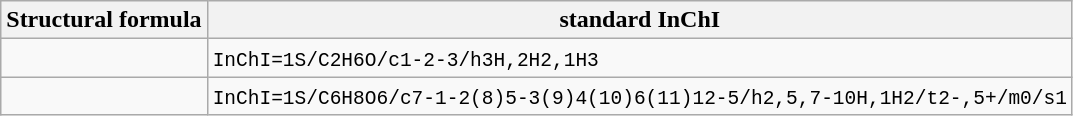<table class="wikitable">
<tr>
<th>Structural formula</th>
<th>standard InChI</th>
</tr>
<tr>
<td></td>
<td><code>InChI=1S/C2H6O/c1-2-3/h3H,2H2,1H3</code></td>
</tr>
<tr>
<td></td>
<td><code>InChI=1S/C6H8O6/c7-1-2(8)5-3(9)4(10)6(11)12-5/h2,5,7-10H,1H2/t2-,5+/m0/s1</code></td>
</tr>
</table>
